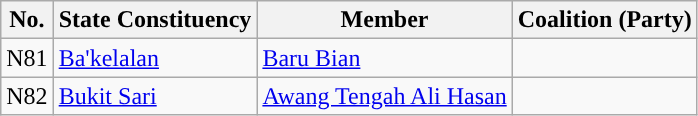<table class="wikitable">
<tr>
<th>No.</th>
<th>State Constituency</th>
<th>Member</th>
<th>Coalition (Party)</th>
</tr>
<tr>
<td>N81</td>
<td><a href='#'>Ba'kelalan</a></td>
<td><a href='#'>Baru Bian</a></td>
<td></td>
</tr>
<tr>
<td>N82</td>
<td><a href='#'>Bukit Sari</a></td>
<td><a href='#'>Awang Tengah Ali Hasan</a></td>
<td></td>
</tr>
</table>
